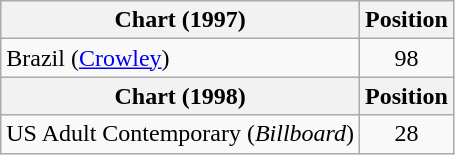<table class="wikitable">
<tr>
<th>Chart (1997)</th>
<th>Position</th>
</tr>
<tr>
<td>Brazil (<a href='#'>Crowley</a>)</td>
<td style="text-align:center;">98</td>
</tr>
<tr>
<th>Chart (1998)</th>
<th>Position</th>
</tr>
<tr>
<td>US Adult Contemporary (<em>Billboard</em>)</td>
<td align="center">28</td>
</tr>
</table>
